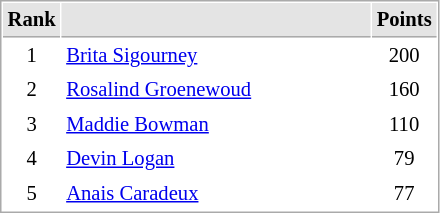<table cellspacing="1" cellpadding="3" style="border:1px solid #AAAAAA;font-size:86%">
<tr bgcolor="#E4E4E4">
<th style="border-bottom:1px solid #AAAAAA" width=10>Rank</th>
<th style="border-bottom:1px solid #AAAAAA" width=200></th>
<th style="border-bottom:1px solid #AAAAAA" width=20>Points</th>
</tr>
<tr>
<td style="text-align:center;">1</td>
<td> <a href='#'>Brita Sigourney</a></td>
<td align=center>200</td>
</tr>
<tr>
<td style="text-align:center;">2</td>
<td> <a href='#'>Rosalind Groenewoud</a></td>
<td align=center>160</td>
</tr>
<tr>
<td style="text-align:center;">3</td>
<td> <a href='#'>Maddie Bowman</a></td>
<td align=center>110</td>
</tr>
<tr>
<td style="text-align:center;">4</td>
<td> <a href='#'>Devin Logan</a></td>
<td align=center>79</td>
</tr>
<tr>
<td style="text-align:center;">5</td>
<td> <a href='#'>Anais Caradeux</a></td>
<td align=center>77</td>
</tr>
</table>
